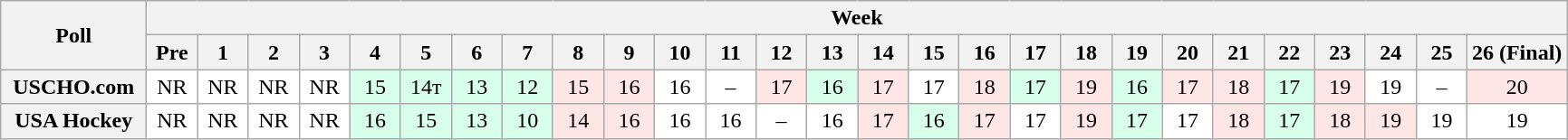<table class="wikitable" style="white-space:nowrap;">
<tr>
<th scope="col" width="100" rowspan="2">Poll</th>
<th colspan="28">Week</th>
</tr>
<tr>
<th scope="col" width="30">Pre</th>
<th scope="col" width="30">1</th>
<th scope="col" width="30">2</th>
<th scope="col" width="30">3</th>
<th scope="col" width="30">4</th>
<th scope="col" width="30">5</th>
<th scope="col" width="30">6</th>
<th scope="col" width="30">7</th>
<th scope="col" width="30">8</th>
<th scope="col" width="30">9</th>
<th scope="col" width="30">10</th>
<th scope="col" width="30">11</th>
<th scope="col" width="30">12</th>
<th scope="col" width="30">13</th>
<th scope="col" width="30">14</th>
<th scope="col" width="30">15</th>
<th scope="col" width="30">16</th>
<th scope="col" width="30">17</th>
<th scope="col" width="30">18</th>
<th scope="col" width="30">19</th>
<th scope="col" width="30">20</th>
<th scope="col" width="30">21</th>
<th scope="col" width="30">22</th>
<th scope="col" width="30">23</th>
<th scope="col" width="30">24</th>
<th scope="col" width="30">25</th>
<th scope="col" width="30">26 (Final)</th>
</tr>
<tr style="text-align:center;">
<th>USCHO.com</th>
<td bgcolor=FFFFFF>NR</td>
<td bgcolor=FFFFFF>NR</td>
<td bgcolor=FFFFFF>NR</td>
<td bgcolor=FFFFFF>NR</td>
<td bgcolor=D8FFEB>15</td>
<td bgcolor=D8FFEB>14т</td>
<td bgcolor=D8FFEB>13</td>
<td bgcolor=D8FFEB>12</td>
<td bgcolor=FFE6E6>15</td>
<td bgcolor=FFE6E6>16</td>
<td bgcolor=FFFFFF>16</td>
<td bgcolor=FFFFFF>–</td>
<td bgcolor=FFE6E6>17</td>
<td bgcolor=D8FFEB>16</td>
<td bgcolor=FFE6E6>17</td>
<td bgcolor=FFFFFF>17</td>
<td bgcolor=FFE6E6>18</td>
<td bgcolor=D8FFEB>17</td>
<td bgcolor=FFE6E6>19</td>
<td bgcolor=D8FFEB>16</td>
<td bgcolor=FFE6E6>17</td>
<td bgcolor=FFE6E6>18</td>
<td bgcolor=D8FFEB>17</td>
<td bgcolor=FFE6E6>19</td>
<td bgcolor=FFFFFF>19</td>
<td bgcolor=FFFFFF>–</td>
<td bgcolor=FFE6E6>20</td>
</tr>
<tr style="text-align:center;">
<th>USA Hockey</th>
<td bgcolor=FFFFFF>NR</td>
<td bgcolor=FFFFFF>NR</td>
<td bgcolor=FFFFFF>NR</td>
<td bgcolor=FFFFFF>NR</td>
<td bgcolor=D8FFEB>16</td>
<td bgcolor=D8FFEB>15</td>
<td bgcolor=D8FFEB>13</td>
<td bgcolor=D8FFEB>10</td>
<td bgcolor=FFE6E6>14</td>
<td bgcolor=FFE6E6>16</td>
<td bgcolor=FFFFFF>16</td>
<td bgcolor=FFFFFF>16</td>
<td bgcolor=FFFFFF>–</td>
<td bgcolor=FFFFFF>16</td>
<td bgcolor=FFE6E6>17</td>
<td bgcolor=D8FFEB>16</td>
<td bgcolor=FFE6E6>17</td>
<td bgcolor=FFFFFF>17</td>
<td bgcolor=FFE6E6>19</td>
<td bgcolor=D8FFEB>17</td>
<td bgcolor=FFFFFF>17</td>
<td bgcolor=FFE6E6>18</td>
<td bgcolor=D8FFEB>17</td>
<td bgcolor=FFE6E6>18</td>
<td bgcolor=FFE6E6>19</td>
<td bgcolor=FFFFFF>19</td>
<td bgcolor=FFFFFF>19</td>
</tr>
</table>
